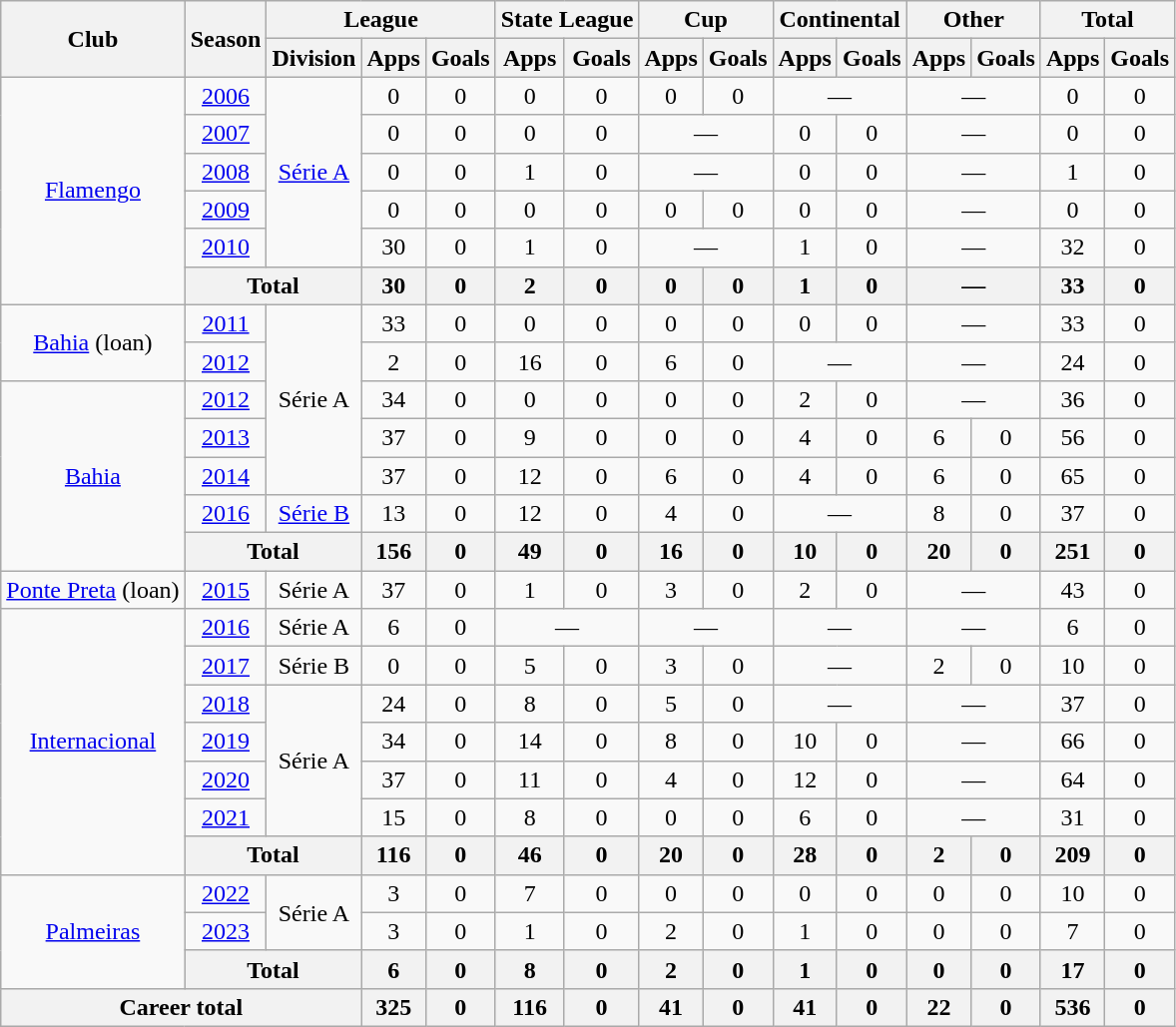<table class="wikitable" style="text-align: center;">
<tr>
<th rowspan="2">Club</th>
<th rowspan="2">Season</th>
<th colspan="3">League</th>
<th colspan="2">State League</th>
<th colspan="2">Cup</th>
<th colspan="2">Continental</th>
<th colspan="2">Other</th>
<th colspan="2">Total</th>
</tr>
<tr>
<th>Division</th>
<th>Apps</th>
<th>Goals</th>
<th>Apps</th>
<th>Goals</th>
<th>Apps</th>
<th>Goals</th>
<th>Apps</th>
<th>Goals</th>
<th>Apps</th>
<th>Goals</th>
<th>Apps</th>
<th>Goals</th>
</tr>
<tr>
<td rowspan="6" valign="center"><a href='#'>Flamengo</a></td>
<td><a href='#'>2006</a></td>
<td rowspan="5" valign="center"><a href='#'>Série A</a></td>
<td>0</td>
<td>0</td>
<td>0</td>
<td>0</td>
<td>0</td>
<td>0</td>
<td colspan="2">—</td>
<td colspan="2">—</td>
<td>0</td>
<td>0</td>
</tr>
<tr>
<td><a href='#'>2007</a></td>
<td>0</td>
<td>0</td>
<td>0</td>
<td>0</td>
<td colspan="2">—</td>
<td>0</td>
<td>0</td>
<td colspan="2">—</td>
<td>0</td>
<td>0</td>
</tr>
<tr>
<td><a href='#'>2008</a></td>
<td>0</td>
<td>0</td>
<td>1</td>
<td>0</td>
<td colspan="2">—</td>
<td>0</td>
<td>0</td>
<td colspan="2">—</td>
<td>1</td>
<td>0</td>
</tr>
<tr>
<td><a href='#'>2009</a></td>
<td>0</td>
<td>0</td>
<td>0</td>
<td>0</td>
<td>0</td>
<td>0</td>
<td>0</td>
<td>0</td>
<td colspan="2">—</td>
<td>0</td>
<td>0</td>
</tr>
<tr>
<td><a href='#'>2010</a></td>
<td>30</td>
<td>0</td>
<td>1</td>
<td>0</td>
<td colspan="2">—</td>
<td>1</td>
<td>0</td>
<td colspan="2">—</td>
<td>32</td>
<td>0</td>
</tr>
<tr>
<th colspan="2">Total</th>
<th>30</th>
<th>0</th>
<th>2</th>
<th>0</th>
<th>0</th>
<th>0</th>
<th>1</th>
<th>0</th>
<th colspan="2">—</th>
<th>33</th>
<th>0</th>
</tr>
<tr>
<td rowspan="2" valign="center"><a href='#'>Bahia</a> (loan)</td>
<td><a href='#'>2011</a></td>
<td rowspan="5" valign="center">Série A</td>
<td>33</td>
<td>0</td>
<td>0</td>
<td>0</td>
<td>0</td>
<td>0</td>
<td>0</td>
<td>0</td>
<td colspan="2">—</td>
<td>33</td>
<td>0</td>
</tr>
<tr>
<td><a href='#'>2012</a></td>
<td>2</td>
<td>0</td>
<td>16</td>
<td>0</td>
<td>6</td>
<td>0</td>
<td colspan="2">—</td>
<td colspan="2">—</td>
<td>24</td>
<td>0</td>
</tr>
<tr>
<td rowspan="5" valign="center"><a href='#'>Bahia</a></td>
<td><a href='#'>2012</a></td>
<td>34</td>
<td>0</td>
<td>0</td>
<td>0</td>
<td>0</td>
<td>0</td>
<td>2</td>
<td>0</td>
<td colspan="2">—</td>
<td>36</td>
<td>0</td>
</tr>
<tr>
<td><a href='#'>2013</a></td>
<td>37</td>
<td>0</td>
<td>9</td>
<td>0</td>
<td>0</td>
<td>0</td>
<td>4</td>
<td>0</td>
<td>6</td>
<td>0</td>
<td>56</td>
<td>0</td>
</tr>
<tr>
<td><a href='#'>2014</a></td>
<td>37</td>
<td>0</td>
<td>12</td>
<td>0</td>
<td>6</td>
<td>0</td>
<td>4</td>
<td>0</td>
<td>6</td>
<td>0</td>
<td>65</td>
<td>0</td>
</tr>
<tr>
<td><a href='#'>2016</a></td>
<td rowspan="1" valign="center"><a href='#'>Série B</a></td>
<td>13</td>
<td>0</td>
<td>12</td>
<td>0</td>
<td>4</td>
<td>0</td>
<td colspan="2">—</td>
<td>8</td>
<td>0</td>
<td>37</td>
<td>0</td>
</tr>
<tr>
<th colspan="2">Total</th>
<th>156</th>
<th>0</th>
<th>49</th>
<th>0</th>
<th>16</th>
<th>0</th>
<th>10</th>
<th>0</th>
<th>20</th>
<th>0</th>
<th>251</th>
<th>0</th>
</tr>
<tr>
<td valign="center"><a href='#'>Ponte Preta</a> (loan)</td>
<td><a href='#'>2015</a></td>
<td valign="center">Série A</td>
<td>37</td>
<td>0</td>
<td>1</td>
<td>0</td>
<td>3</td>
<td>0</td>
<td>2</td>
<td>0</td>
<td colspan="2">—</td>
<td>43</td>
<td>0</td>
</tr>
<tr>
<td rowspan="7" valign="center"><a href='#'>Internacional</a></td>
<td><a href='#'>2016</a></td>
<td valign="center">Série A</td>
<td>6</td>
<td>0</td>
<td colspan="2">—</td>
<td colspan="2">—</td>
<td colspan="2">—</td>
<td colspan="2">—</td>
<td>6</td>
<td>0</td>
</tr>
<tr>
<td><a href='#'>2017</a></td>
<td valign="center">Série B</td>
<td>0</td>
<td>0</td>
<td>5</td>
<td>0</td>
<td>3</td>
<td>0</td>
<td colspan="2">—</td>
<td>2</td>
<td>0</td>
<td>10</td>
<td>0</td>
</tr>
<tr>
<td><a href='#'>2018</a></td>
<td rowspan="4" valign="center">Série A</td>
<td>24</td>
<td>0</td>
<td>8</td>
<td>0</td>
<td>5</td>
<td>0</td>
<td colspan="2">—</td>
<td colspan="2">—</td>
<td>37</td>
<td>0</td>
</tr>
<tr>
<td><a href='#'>2019</a></td>
<td>34</td>
<td>0</td>
<td>14</td>
<td>0</td>
<td>8</td>
<td>0</td>
<td>10</td>
<td>0</td>
<td colspan="2">—</td>
<td>66</td>
<td>0</td>
</tr>
<tr>
<td><a href='#'>2020</a></td>
<td>37</td>
<td>0</td>
<td>11</td>
<td>0</td>
<td>4</td>
<td>0</td>
<td>12</td>
<td>0</td>
<td colspan="2">—</td>
<td>64</td>
<td>0</td>
</tr>
<tr>
<td><a href='#'>2021</a></td>
<td>15</td>
<td>0</td>
<td>8</td>
<td>0</td>
<td>0</td>
<td>0</td>
<td>6</td>
<td>0</td>
<td colspan="2">—</td>
<td>31</td>
<td>0</td>
</tr>
<tr>
<th colspan="2">Total</th>
<th>116</th>
<th>0</th>
<th>46</th>
<th>0</th>
<th>20</th>
<th>0</th>
<th>28</th>
<th>0</th>
<th>2</th>
<th>0</th>
<th>209</th>
<th>0</th>
</tr>
<tr>
<td rowspan="3" valign="center"><a href='#'>Palmeiras</a></td>
<td><a href='#'>2022</a></td>
<td rowspan="2" valign="center">Série A</td>
<td>3</td>
<td>0</td>
<td>7</td>
<td>0</td>
<td>0</td>
<td>0</td>
<td>0</td>
<td>0</td>
<td>0</td>
<td>0</td>
<td>10</td>
<td>0</td>
</tr>
<tr>
<td><a href='#'>2023</a></td>
<td>3</td>
<td>0</td>
<td>1</td>
<td>0</td>
<td>2</td>
<td>0</td>
<td>1</td>
<td>0</td>
<td>0</td>
<td>0</td>
<td>7</td>
<td>0</td>
</tr>
<tr>
<th colspan="2">Total</th>
<th>6</th>
<th>0</th>
<th>8</th>
<th>0</th>
<th>2</th>
<th>0</th>
<th>1</th>
<th>0</th>
<th>0</th>
<th>0</th>
<th>17</th>
<th>0</th>
</tr>
<tr>
<th colspan="3"><strong>Career total</strong></th>
<th>325</th>
<th>0</th>
<th>116</th>
<th>0</th>
<th>41</th>
<th>0</th>
<th>41</th>
<th>0</th>
<th>22</th>
<th>0</th>
<th>536</th>
<th>0</th>
</tr>
</table>
